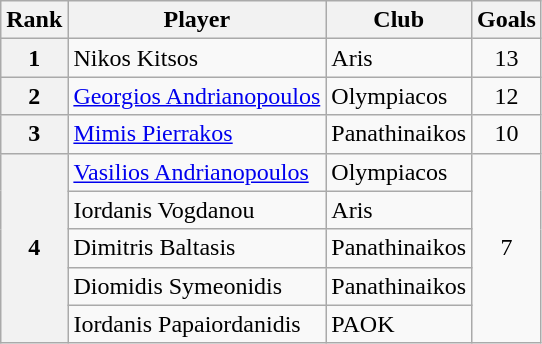<table class="wikitable" style="text-align:center">
<tr>
<th>Rank</th>
<th>Player</th>
<th>Club</th>
<th>Goals</th>
</tr>
<tr>
<th>1</th>
<td align="left"> Nikos Kitsos</td>
<td align="left">Aris</td>
<td>13</td>
</tr>
<tr>
<th>2</th>
<td align="left"> <a href='#'>Georgios Andrianopoulos</a></td>
<td align="left">Olympiacos</td>
<td>12</td>
</tr>
<tr>
<th>3</th>
<td align="left"> <a href='#'>Mimis Pierrakos</a></td>
<td align="left">Panathinaikos</td>
<td>10</td>
</tr>
<tr>
<th rowspan=6>4</th>
<td align="left"> <a href='#'>Vasilios Andrianopoulos</a></td>
<td align="left">Olympiacos</td>
<td rowspan=6>7</td>
</tr>
<tr>
<td align="left"> Iordanis Vogdanou</td>
<td align="left">Aris</td>
</tr>
<tr>
<td align="left"> Dimitris Baltasis</td>
<td align="left">Panathinaikos</td>
</tr>
<tr>
<td align="left"> Diomidis Symeonidis</td>
<td align="left">Panathinaikos</td>
</tr>
<tr>
<td align="left"> Iordanis Papaiordanidis</td>
<td align="left">PAOK</td>
</tr>
</table>
